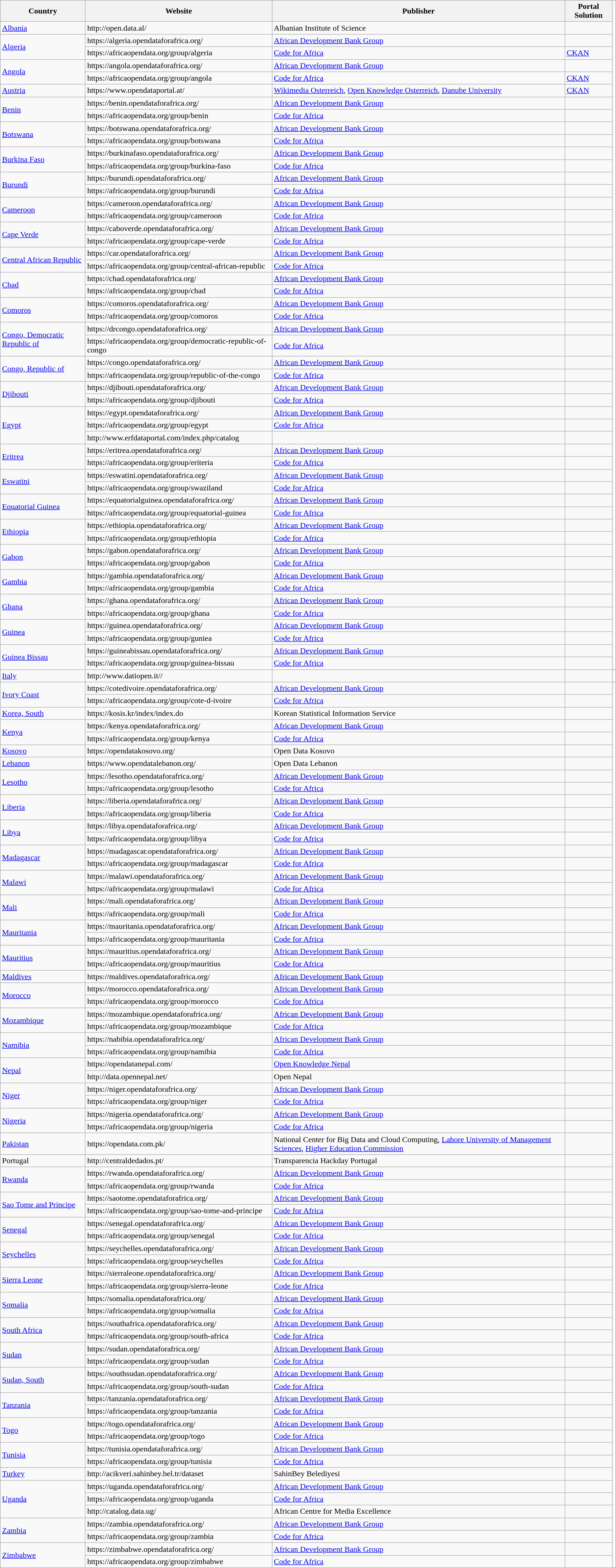<table class="wikitable">
<tr>
<th>Country</th>
<th>Website</th>
<th>Publisher</th>
<th>Portal Solution</th>
</tr>
<tr>
<td><a href='#'>Albania</a></td>
<td>http://open.data.al/</td>
<td>Albanian Institute of Science</td>
<td></td>
</tr>
<tr>
<td rowspan="2"><a href='#'>Algeria</a></td>
<td>https://algeria.opendataforafrica.org/</td>
<td><a href='#'>African Development Bank Group</a></td>
<td></td>
</tr>
<tr>
<td>https://africaopendata.org/group/algeria</td>
<td><a href='#'>Code for Africa</a></td>
<td><a href='#'>CKAN</a></td>
</tr>
<tr>
<td rowspan="2"><a href='#'>Angola</a></td>
<td>https://angola.opendataforafrica.org/</td>
<td><a href='#'>African Development Bank Group</a></td>
<td></td>
</tr>
<tr>
<td>https://africaopendata.org/group/angola</td>
<td><a href='#'>Code for Africa</a></td>
<td><a href='#'>CKAN</a></td>
</tr>
<tr>
<td><a href='#'>Austria</a></td>
<td>https://www.opendataportal.at/</td>
<td><a href='#'>Wikimedia Osterreich</a>, <a href='#'>Open Knowledge Osterreich</a>, <a href='#'>Danube University</a></td>
<td><a href='#'>CKAN</a></td>
</tr>
<tr>
<td rowspan="2"><a href='#'>Benin</a></td>
<td>https://benin.opendataforafrica.org/</td>
<td><a href='#'>African Development Bank Group</a></td>
<td></td>
</tr>
<tr>
<td>https://africaopendata.org/group/benin</td>
<td><a href='#'>Code for Africa</a></td>
<td></td>
</tr>
<tr>
<td rowspan="2"><a href='#'>Botswana</a></td>
<td>https://botswana.opendataforafrica.org/</td>
<td><a href='#'>African Development Bank Group</a></td>
<td></td>
</tr>
<tr>
<td>https://africaopendata.org/group/botswana</td>
<td><a href='#'>Code for Africa</a></td>
<td></td>
</tr>
<tr>
<td rowspan="2"><a href='#'>Burkina Faso</a></td>
<td>https://burkinafaso.opendataforafrica.org/</td>
<td><a href='#'>African Development Bank Group</a></td>
<td></td>
</tr>
<tr>
<td>https://africaopendata.org/group/burkina-faso</td>
<td><a href='#'>Code for Africa</a></td>
<td></td>
</tr>
<tr>
<td rowspan="2"><a href='#'>Burundi</a></td>
<td>https://burundi.opendataforafrica.org/</td>
<td><a href='#'>African Development Bank Group</a></td>
<td></td>
</tr>
<tr>
<td>https://africaopendata.org/group/burundi</td>
<td><a href='#'>Code for Africa</a></td>
<td></td>
</tr>
<tr>
<td rowspan="2"><a href='#'>Cameroon</a></td>
<td>https://cameroon.opendataforafrica.org/</td>
<td><a href='#'>African Development Bank Group</a></td>
<td></td>
</tr>
<tr>
<td>https://africaopendata.org/group/cameroon</td>
<td><a href='#'>Code for Africa</a></td>
<td></td>
</tr>
<tr>
<td rowspan="2"><a href='#'>Cape Verde</a></td>
<td>https://caboverde.opendataforafrica.org/</td>
<td><a href='#'>African Development Bank Group</a></td>
<td></td>
</tr>
<tr>
<td>https://africaopendata.org/group/cape-verde</td>
<td><a href='#'>Code for Africa</a></td>
<td></td>
</tr>
<tr>
<td rowspan="2"><a href='#'>Central African Republic</a></td>
<td>https://car.opendataforafrica.org/</td>
<td><a href='#'>African Development Bank Group</a></td>
<td></td>
</tr>
<tr>
<td>https://africaopendata.org/group/central-african-republic</td>
<td><a href='#'>Code for Africa</a></td>
<td></td>
</tr>
<tr>
<td rowspan="2"><a href='#'>Chad</a></td>
<td>https://chad.opendataforafrica.org/</td>
<td><a href='#'>African Development Bank Group</a></td>
<td></td>
</tr>
<tr>
<td>https://africaopendata.org/group/chad</td>
<td><a href='#'>Code for Africa</a></td>
<td></td>
</tr>
<tr>
<td rowspan="2"><a href='#'>Comoros</a></td>
<td>https://comoros.opendataforafrica.org/</td>
<td><a href='#'>African Development Bank Group</a></td>
<td></td>
</tr>
<tr>
<td>https://africaopendata.org/group/comoros</td>
<td><a href='#'>Code for Africa</a></td>
<td></td>
</tr>
<tr>
<td rowspan="2"><a href='#'>Congo, Democratic Republic of</a></td>
<td>https://drcongo.opendataforafrica.org/</td>
<td><a href='#'>African Development Bank Group</a></td>
<td></td>
</tr>
<tr>
<td>https://africaopendata.org/group/democratic-republic-of-congo</td>
<td><a href='#'>Code for Africa</a></td>
<td></td>
</tr>
<tr>
<td rowspan="2"><a href='#'>Congo, Republic of</a></td>
<td>https://congo.opendataforafrica.org/</td>
<td><a href='#'>African Development Bank Group</a></td>
<td></td>
</tr>
<tr>
<td>https://africaopendata.org/group/republic-of-the-congo</td>
<td><a href='#'>Code for Africa</a></td>
<td></td>
</tr>
<tr>
<td rowspan="2"><a href='#'>Djibouti</a></td>
<td>https://djibouti.opendataforafrica.org/</td>
<td><a href='#'>African Development Bank Group</a></td>
<td></td>
</tr>
<tr>
<td>https://africaopendata.org/group/djibouti</td>
<td><a href='#'>Code for Africa</a></td>
<td></td>
</tr>
<tr>
<td rowspan="3"><a href='#'>Egypt</a></td>
<td>https://egypt.opendataforafrica.org/</td>
<td><a href='#'>African Development Bank Group</a></td>
<td></td>
</tr>
<tr>
<td>https://africaopendata.org/group/egypt</td>
<td><a href='#'>Code for Africa</a></td>
<td></td>
</tr>
<tr>
<td>http://www.erfdataportal.com/index.php/catalog</td>
<td></td>
<td></td>
</tr>
<tr>
<td rowspan="2"><a href='#'>Eritrea</a></td>
<td>https://eritrea.opendataforafrica.org/</td>
<td><a href='#'>African Development Bank Group</a></td>
<td></td>
</tr>
<tr>
<td>https://africaopendata.org/group/eriteria</td>
<td><a href='#'>Code for Africa</a></td>
<td></td>
</tr>
<tr>
<td rowspan="2"><a href='#'>Eswatini</a></td>
<td>https://eswatini.opendataforafrica.org/</td>
<td><a href='#'>African Development Bank Group</a></td>
<td></td>
</tr>
<tr>
<td>https://africaopendata.org/group/swaziland</td>
<td><a href='#'>Code for Africa</a></td>
<td></td>
</tr>
<tr>
<td rowspan="2"><a href='#'>Equatorial Guinea</a></td>
<td>https://equatorialguinea.opendataforafrica.org/</td>
<td><a href='#'>African Development Bank Group</a></td>
<td></td>
</tr>
<tr>
<td>https://africaopendata.org/group/equatorial-guinea</td>
<td><a href='#'>Code for Africa</a></td>
<td></td>
</tr>
<tr>
<td rowspan="2"><a href='#'>Ethiopia</a></td>
<td>https://ethiopia.opendataforafrica.org/</td>
<td><a href='#'>African Development Bank Group</a></td>
<td></td>
</tr>
<tr>
<td>https://africaopendata.org/group/ethiopia</td>
<td><a href='#'>Code for Africa</a></td>
<td></td>
</tr>
<tr>
<td rowspan="2"><a href='#'>Gabon</a></td>
<td>https://gabon.opendataforafrica.org/</td>
<td><a href='#'>African Development Bank Group</a></td>
<td></td>
</tr>
<tr>
<td>https://africaopendata.org/group/gabon</td>
<td><a href='#'>Code for Africa</a></td>
<td></td>
</tr>
<tr>
<td rowspan="2"><a href='#'>Gambia</a></td>
<td>https://gambia.opendataforafrica.org/</td>
<td><a href='#'>African Development Bank Group</a></td>
<td></td>
</tr>
<tr>
<td>https://africaopendata.org/group/gambia</td>
<td><a href='#'>Code for Africa</a></td>
<td></td>
</tr>
<tr>
<td rowspan="2"><a href='#'>Ghana</a></td>
<td>https://ghana.opendataforafrica.org/</td>
<td><a href='#'>African Development Bank Group</a></td>
<td></td>
</tr>
<tr>
<td>https://africaopendata.org/group/ghana</td>
<td><a href='#'>Code for Africa</a></td>
<td></td>
</tr>
<tr>
<td rowspan="2"><a href='#'>Guinea</a></td>
<td>https://guinea.opendataforafrica.org/</td>
<td><a href='#'>African Development Bank Group</a></td>
<td></td>
</tr>
<tr>
<td>https://africaopendata.org/group/guniea</td>
<td><a href='#'>Code for Africa</a></td>
<td></td>
</tr>
<tr>
<td rowspan="2"><a href='#'>Guinea Bissau</a></td>
<td>https://guineabissau.opendataforafrica.org/</td>
<td><a href='#'>African Development Bank Group</a></td>
<td></td>
</tr>
<tr>
<td>https://africaopendata.org/group/guinea-bissau</td>
<td><a href='#'>Code for Africa</a></td>
<td></td>
</tr>
<tr>
<td><a href='#'>Italy</a></td>
<td>http://www.datiopen.it//</td>
<td></td>
<td></td>
<td></td>
</tr>
<tr>
<td rowspan="2"><a href='#'>Ivory Coast</a></td>
<td>https://cotedivoire.opendataforafrica.org/</td>
<td><a href='#'>African Development Bank Group</a></td>
<td></td>
</tr>
<tr>
<td>https://africaopendata.org/group/cote-d-ivoire</td>
<td><a href='#'>Code for Africa</a></td>
<td></td>
</tr>
<tr>
<td><a href='#'>Korea, South</a></td>
<td>https://kosis.kr/index/index.do</td>
<td>Korean Statistical Information Service</td>
<td></td>
</tr>
<tr>
<td rowspan="2"><a href='#'>Kenya</a></td>
<td>https://kenya.opendataforafrica.org/</td>
<td><a href='#'>African Development Bank Group</a></td>
<td></td>
</tr>
<tr>
<td>https://africaopendata.org/group/kenya</td>
<td><a href='#'>Code for Africa</a></td>
<td></td>
</tr>
<tr>
<td><a href='#'>Kosovo</a></td>
<td>https://opendatakosovo.org/</td>
<td>Open Data Kosovo</td>
<td></td>
</tr>
<tr>
<td><a href='#'>Lebanon</a></td>
<td>https://www.opendatalebanon.org/</td>
<td>Open Data Lebanon</td>
<td></td>
</tr>
<tr>
<td rowspan="2"><a href='#'>Lesotho</a></td>
<td>https://lesotho.opendataforafrica.org/</td>
<td><a href='#'>African Development Bank Group</a></td>
<td></td>
</tr>
<tr>
<td>https://africaopendata.org/group/lesotho</td>
<td><a href='#'>Code for Africa</a></td>
<td></td>
</tr>
<tr>
<td rowspan="2"><a href='#'>Liberia</a></td>
<td>https://liberia.opendataforafrica.org/</td>
<td><a href='#'>African Development Bank Group</a></td>
<td></td>
</tr>
<tr>
<td>https://africaopendata.org/group/liberia</td>
<td><a href='#'>Code for Africa</a></td>
<td></td>
</tr>
<tr>
<td rowspan="2"><a href='#'>Libya</a></td>
<td>https://libya.opendataforafrica.org/</td>
<td><a href='#'>African Development Bank Group</a></td>
<td></td>
</tr>
<tr>
<td>https://africaopendata.org/group/libya</td>
<td><a href='#'>Code for Africa</a></td>
<td></td>
</tr>
<tr>
<td rowspan="2"><a href='#'>Madagascar</a></td>
<td>https://madagascar.opendataforafrica.org/</td>
<td><a href='#'>African Development Bank Group</a></td>
<td></td>
</tr>
<tr>
<td>https://africaopendata.org/group/madagascar</td>
<td><a href='#'>Code for Africa</a></td>
<td></td>
</tr>
<tr>
<td rowspan="2"><a href='#'>Malawi</a></td>
<td>https://malawi.opendataforafrica.org/</td>
<td><a href='#'>African Development Bank Group</a></td>
<td></td>
</tr>
<tr>
<td>https://africaopendata.org/group/malawi</td>
<td><a href='#'>Code for Africa</a></td>
<td></td>
</tr>
<tr>
<td rowspan="2"><a href='#'>Mali</a></td>
<td>https://mali.opendataforafrica.org/</td>
<td><a href='#'>African Development Bank Group</a></td>
<td></td>
</tr>
<tr>
<td>https://africaopendata.org/group/mali</td>
<td><a href='#'>Code for Africa</a></td>
<td></td>
</tr>
<tr>
<td rowspan="2"><a href='#'>Mauritania</a></td>
<td>https://mauritania.opendataforafrica.org/</td>
<td><a href='#'>African Development Bank Group</a></td>
<td></td>
</tr>
<tr>
<td>https://africaopendata.org/group/mauritania</td>
<td><a href='#'>Code for Africa</a></td>
<td></td>
</tr>
<tr>
<td rowspan="2"><a href='#'>Mauritius</a></td>
<td>https://mauritius.opendataforafrica.org/</td>
<td><a href='#'>African Development Bank Group</a></td>
<td></td>
</tr>
<tr>
<td>https://africaopendata.org/group/mauritius</td>
<td><a href='#'>Code for Africa</a></td>
<td></td>
</tr>
<tr>
<td><a href='#'>Maldives</a></td>
<td>https://maldives.opendataforafrica.org/</td>
<td><a href='#'>African Development Bank Group</a></td>
<td></td>
</tr>
<tr>
<td rowspan="2"><a href='#'>Morocco</a></td>
<td>https://morocco.opendataforafrica.org/</td>
<td><a href='#'>African Development Bank Group</a></td>
<td></td>
</tr>
<tr>
<td>https://africaopendata.org/group/morocco</td>
<td><a href='#'>Code for Africa</a></td>
<td></td>
</tr>
<tr>
<td rowspan="2"><a href='#'>Mozambique</a></td>
<td>https://mozambique.opendataforafrica.org/</td>
<td><a href='#'>African Development Bank Group</a></td>
<td></td>
</tr>
<tr>
<td>https://africaopendata.org/group/mozambique</td>
<td><a href='#'>Code for Africa</a></td>
<td></td>
</tr>
<tr>
<td rowspan="2"><a href='#'>Namibia</a></td>
<td>https://nabibia.opendataforafrica.org/</td>
<td><a href='#'>African Development Bank Group</a></td>
<td></td>
</tr>
<tr>
<td>https://africaopendata.org/group/namibia</td>
<td><a href='#'>Code for Africa</a></td>
<td></td>
</tr>
<tr>
<td rowspan="2"><a href='#'>Nepal</a></td>
<td>https://opendatanepal.com/</td>
<td><a href='#'>Open Knowledge Nepal</a></td>
<td></td>
</tr>
<tr>
<td>http://data.opennepal.net/</td>
<td>Open Nepal</td>
<td></td>
</tr>
<tr>
<td rowspan="2"><a href='#'>Niger</a></td>
<td>https://niger.opendataforafrica.org/</td>
<td><a href='#'>African Development Bank Group</a></td>
<td></td>
</tr>
<tr>
<td>https://africaopendata.org/group/niger</td>
<td><a href='#'>Code for Africa</a></td>
<td></td>
</tr>
<tr>
<td rowspan="2"><a href='#'>Nigeria</a></td>
<td>https://nigeria.opendataforafrica.org/</td>
<td><a href='#'>African Development Bank Group</a></td>
<td></td>
</tr>
<tr>
<td>https://africaopendata.org/group/nigeria</td>
<td><a href='#'>Code for Africa</a></td>
<td></td>
</tr>
<tr>
<td><a href='#'>Pakistan</a></td>
<td>https://opendata.com.pk/</td>
<td>National Center for Big Data and Cloud Computing, <a href='#'>Lahore University of Management Sciences</a>, <a href='#'>Higher Education Commission</a></td>
<td></td>
</tr>
<tr>
<td>Portugal</td>
<td>http://centraldedados.pt/</td>
<td>Transparencia Hackday Portugal</td>
<td></td>
</tr>
<tr>
<td rowspan="2"><a href='#'>Rwanda</a></td>
<td>https://rwanda.opendataforafrica.org/</td>
<td><a href='#'>African Development Bank Group</a></td>
<td></td>
</tr>
<tr>
<td>https://africaopendata.org/group/rwanda</td>
<td><a href='#'>Code for Africa</a></td>
<td></td>
</tr>
<tr>
<td rowspan="2"><a href='#'>Sao Tome and Principe</a></td>
<td>https://saotome.opendataforafrica.org/</td>
<td><a href='#'>African Development Bank Group</a></td>
<td></td>
</tr>
<tr>
<td>https://africaopendata.org/group/sao-tome-and-principe</td>
<td><a href='#'>Code for Africa</a></td>
<td></td>
</tr>
<tr>
<td rowspan="2"><a href='#'>Senegal</a></td>
<td>https://senegal.opendataforafrica.org/</td>
<td><a href='#'>African Development Bank Group</a></td>
<td></td>
</tr>
<tr>
<td>https://africaopendata.org/group/senegal</td>
<td><a href='#'>Code for Africa</a></td>
<td></td>
</tr>
<tr>
<td rowspan="2"><a href='#'>Seychelles</a></td>
<td>https://seychelles.opendataforafrica.org/</td>
<td><a href='#'>African Development Bank Group</a></td>
<td></td>
</tr>
<tr>
<td>https://africaopendata.org/group/seychelles</td>
<td><a href='#'>Code for Africa</a></td>
<td></td>
</tr>
<tr>
<td rowspan="2"><a href='#'>Sierra Leone</a></td>
<td>https://sierraleone.opendataforafrica.org/</td>
<td><a href='#'>African Development Bank Group</a></td>
<td></td>
</tr>
<tr>
<td>https://africaopendata.org/group/sierra-leone</td>
<td><a href='#'>Code for Africa</a></td>
<td></td>
</tr>
<tr>
<td rowspan="2"><a href='#'>Somalia</a></td>
<td>https://somalia.opendataforafrica.org/</td>
<td><a href='#'>African Development Bank Group</a></td>
<td></td>
</tr>
<tr>
<td>https://africaopendata.org/group/somalia</td>
<td><a href='#'>Code for Africa</a></td>
<td></td>
</tr>
<tr>
<td rowspan="2"><a href='#'>South Africa</a></td>
<td>https://southafrica.opendataforafrica.org/</td>
<td><a href='#'>African Development Bank Group</a></td>
<td></td>
</tr>
<tr>
<td>https://africaopendata.org/group/south-africa</td>
<td><a href='#'>Code for Africa</a></td>
<td></td>
</tr>
<tr>
<td rowspan="2"><a href='#'>Sudan</a></td>
<td>https://sudan.opendataforafrica.org/</td>
<td><a href='#'>African Development Bank Group</a></td>
<td></td>
</tr>
<tr>
<td>https://africaopendata.org/group/sudan</td>
<td><a href='#'>Code for Africa</a></td>
<td></td>
</tr>
<tr>
<td rowspan="2"><a href='#'>Sudan, South</a></td>
<td>https://southsudan.opendataforafrica.org/</td>
<td><a href='#'>African Development Bank Group</a></td>
<td></td>
</tr>
<tr>
<td>https://africaopendata.org/group/south-sudan</td>
<td><a href='#'>Code for Africa</a></td>
<td></td>
</tr>
<tr>
<td rowspan="2"><a href='#'>Tanzania</a></td>
<td>https://tanzania.opendataforafrica.org/</td>
<td><a href='#'>African Development Bank Group</a></td>
<td></td>
</tr>
<tr>
<td>https://africaopendata.org/group/tanzania</td>
<td><a href='#'>Code for Africa</a></td>
<td></td>
</tr>
<tr>
<td rowspan="2"><a href='#'>Togo</a></td>
<td>https://togo.opendataforafrica.org/</td>
<td><a href='#'>African Development Bank Group</a></td>
<td></td>
</tr>
<tr>
<td>https://africaopendata.org/group/togo</td>
<td><a href='#'>Code for Africa</a></td>
<td></td>
</tr>
<tr>
<td rowspan="2"><a href='#'>Tunisia</a></td>
<td>https://tunisia.opendataforafrica.org/</td>
<td><a href='#'>African Development Bank Group</a></td>
<td></td>
</tr>
<tr>
<td>https://africaopendata.org/group/tunisia</td>
<td><a href='#'>Code for Africa</a></td>
<td></td>
</tr>
<tr>
<td><a href='#'>Turkey</a></td>
<td>http://acikveri.sahinbey.bel.tr/dataset</td>
<td>SahinBey Belediyesi</td>
<td></td>
</tr>
<tr>
<td rowspan="3"><a href='#'>Uganda</a></td>
<td>https://uganda.opendataforafrica.org/</td>
<td><a href='#'>African Development Bank Group</a></td>
<td></td>
</tr>
<tr>
<td>https://africaopendata.org/group/uganda</td>
<td><a href='#'>Code for Africa</a></td>
<td></td>
</tr>
<tr>
<td>http://catalog.data.ug/</td>
<td>African Centre for Media Excellence</td>
<td></td>
</tr>
<tr>
<td rowspan="2"><a href='#'>Zambia</a></td>
<td>https://zambia.opendataforafrica.org/</td>
<td><a href='#'>African Development Bank Group</a></td>
<td></td>
</tr>
<tr>
<td>https://africaopendata.org/group/zambia</td>
<td><a href='#'>Code for Africa</a></td>
<td></td>
</tr>
<tr>
<td rowspan="2"><a href='#'>Zimbabwe</a></td>
<td>https://zimbabwe.opendataforafrica.org/</td>
<td><a href='#'>African Development Bank Group</a></td>
<td></td>
</tr>
<tr>
<td>https://africaopendata.org/group/zimbabwe</td>
<td><a href='#'>Code for Africa</a></td>
<td></td>
</tr>
</table>
